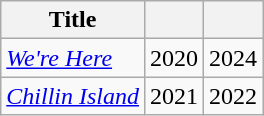<table class="wikitable sortable">
<tr>
<th>Title</th>
<th></th>
<th></th>
</tr>
<tr>
<td><em><a href='#'>We're Here</a></em></td>
<td>2020</td>
<td>2024</td>
</tr>
<tr>
<td><em><a href='#'>Chillin Island</a></em></td>
<td>2021</td>
<td>2022</td>
</tr>
</table>
